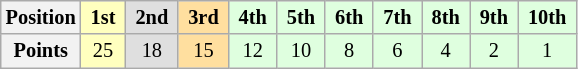<table class="wikitable" style="font-size:85%; text-align:center">
<tr>
<th>Position</th>
<td style="background:#FFFFBF;"> <strong>1st</strong> </td>
<td style="background:#DFDFDF;"> <strong>2nd</strong> </td>
<td style="background:#FFDF9F;"> <strong>3rd</strong> </td>
<td style="background:#DFFFDF;"> <strong>4th</strong> </td>
<td style="background:#DFFFDF;"> <strong>5th</strong> </td>
<td style="background:#DFFFDF;"> <strong>6th</strong> </td>
<td style="background:#DFFFDF;"> <strong>7th</strong> </td>
<td style="background:#DFFFDF;"> <strong>8th</strong> </td>
<td style="background:#DFFFDF;"> <strong>9th</strong> </td>
<td style="background:#DFFFDF;"> <strong>10th</strong> </td>
</tr>
<tr>
<th>Points</th>
<td style="background:#FFFFBF;">25</td>
<td style="background:#DFDFDF;">18</td>
<td style="background:#FFDF9F;">15</td>
<td style="background:#DFFFDF;">12</td>
<td style="background:#DFFFDF;">10</td>
<td style="background:#DFFFDF;">8</td>
<td style="background:#DFFFDF;">6</td>
<td style="background:#DFFFDF;">4</td>
<td style="background:#DFFFDF;">2</td>
<td style="background:#DFFFDF;">1</td>
</tr>
</table>
